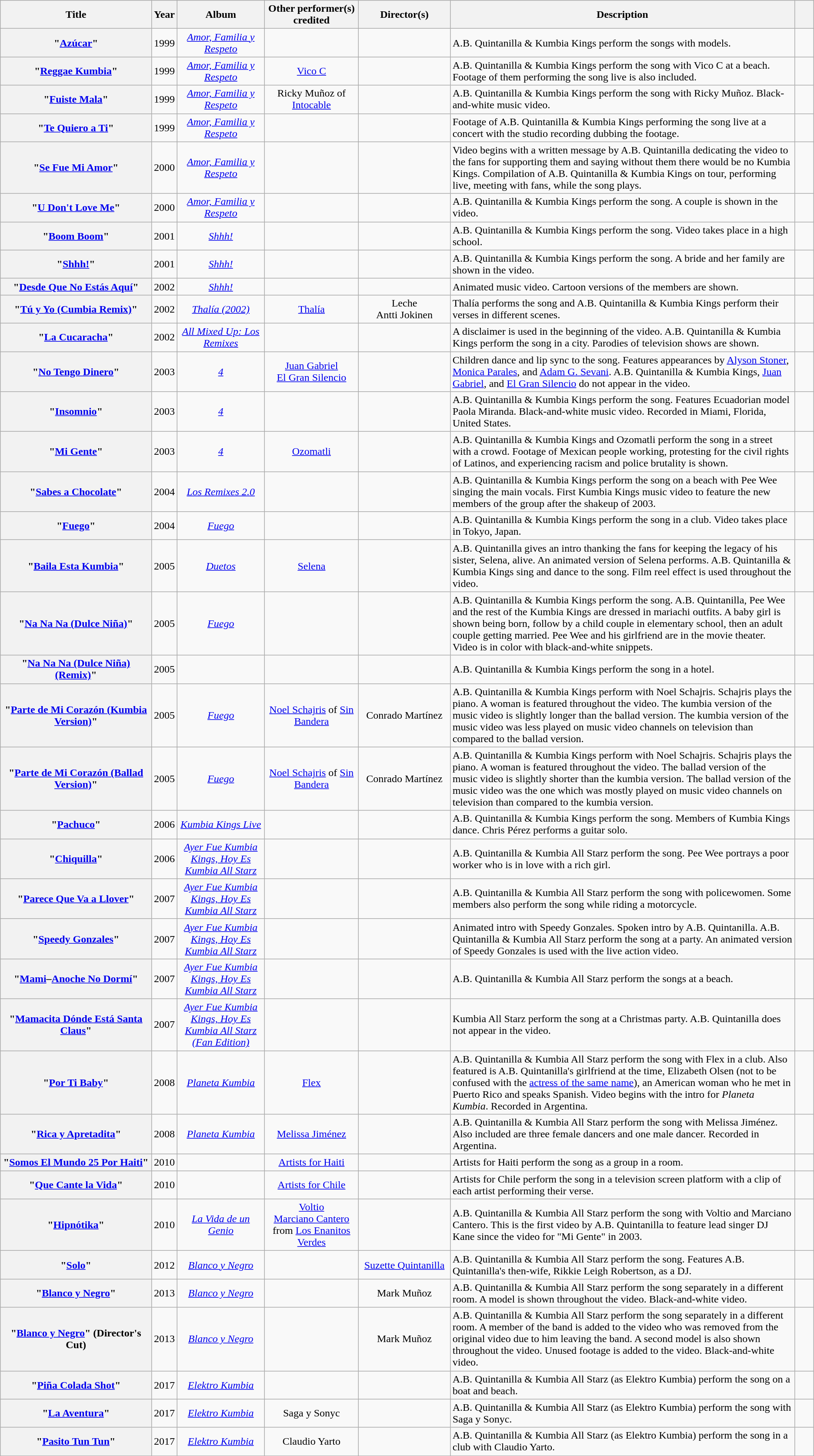<table class="wikitable sortable plainrowheaders" style="text-align:center;">
<tr>
<th scope="col" style="width:18em;">Title</th>
<th scope="col" style="width:2em;">Year</th>
<th scope="col" style="width:10em;">Album</th>
<th scope="col" style="width:10em;">Other performer(s) credited</th>
<th scope="col" style="width:10em;">Director(s)</th>
<th scope="col" style="width:45em;" class="unsortable">Description</th>
<th scope="col" style="width:2em;" class="unsortable"></th>
</tr>
<tr>
<th scope="row">"<a href='#'>Azúcar</a>"</th>
<td>1999</td>
<td><em><a href='#'>Amor, Familia y Respeto</a></em></td>
<td></td>
<td></td>
<td style="text-align:left;">A.B. Quintanilla & Kumbia Kings perform the songs with models.</td>
<td></td>
</tr>
<tr>
<th scope="row">"<a href='#'>Reggae Kumbia</a>"</th>
<td>1999</td>
<td><em><a href='#'>Amor, Familia y Respeto</a></em></td>
<td><a href='#'>Vico C</a></td>
<td></td>
<td style="text-align:left;">A.B. Quintanilla & Kumbia Kings perform the song with Vico C at a beach. Footage of them performing the song live is also included.</td>
<td></td>
</tr>
<tr>
<th scope="row">"<a href='#'>Fuiste Mala</a>"</th>
<td>1999</td>
<td><em><a href='#'>Amor, Familia y Respeto</a></em></td>
<td>Ricky Muñoz of <a href='#'>Intocable</a></td>
<td></td>
<td style="text-align:left;">A.B. Quintanilla & Kumbia Kings perform the song with Ricky Muñoz. Black-and-white music video.</td>
<td></td>
</tr>
<tr>
<th scope="row">"<a href='#'>Te Quiero a Ti</a>"</th>
<td>1999</td>
<td><em><a href='#'>Amor, Familia y Respeto</a></em></td>
<td></td>
<td></td>
<td style="text-align:left;">Footage of A.B. Quintanilla & Kumbia Kings performing the song live at a concert with the studio recording dubbing the footage.</td>
<td></td>
</tr>
<tr>
<th scope="row">"<a href='#'>Se Fue Mi Amor</a>"</th>
<td>2000</td>
<td><em><a href='#'>Amor, Familia y Respeto</a></em></td>
<td></td>
<td></td>
<td style="text-align:left;">Video begins with a written message by A.B. Quintanilla dedicating the video to the fans for supporting them and saying without them there would be no Kumbia Kings. Compilation of A.B. Quintanilla & Kumbia Kings on tour, performing live, meeting with fans, while the song plays.</td>
<td></td>
</tr>
<tr>
<th scope="row">"<a href='#'>U Don't Love Me</a>"</th>
<td>2000</td>
<td><em><a href='#'>Amor, Familia y Respeto</a></em></td>
<td></td>
<td></td>
<td style="text-align:left;">A.B. Quintanilla & Kumbia Kings perform the song. A couple is shown in the video.</td>
<td></td>
</tr>
<tr>
<th scope="row">"<a href='#'>Boom Boom</a>"</th>
<td>2001</td>
<td><em><a href='#'>Shhh!</a></em></td>
<td></td>
<td></td>
<td style="text-align:left;">A.B. Quintanilla & Kumbia Kings perform the song. Video takes place in a high school.</td>
<td></td>
</tr>
<tr>
<th scope="row">"<a href='#'>Shhh!</a>"</th>
<td>2001</td>
<td><em><a href='#'>Shhh!</a></em></td>
<td></td>
<td></td>
<td style="text-align:left;">A.B. Quintanilla & Kumbia Kings perform the song. A bride and her family are shown in the video.</td>
<td></td>
</tr>
<tr>
<th scope="row">"<a href='#'>Desde Que No Estás Aquí</a>"</th>
<td>2002</td>
<td><em><a href='#'>Shhh!</a></em></td>
<td></td>
<td></td>
<td style="text-align:left;">Animated music video. Cartoon versions of the members are shown.</td>
<td></td>
</tr>
<tr>
<th scope="row">"<a href='#'>Tú y Yo (Cumbia Remix)</a>"</th>
<td>2002</td>
<td><em><a href='#'>Thalía (2002)</a></em></td>
<td><a href='#'>Thalía</a></td>
<td>Leche<br>Antti Jokinen</td>
<td style="text-align:left;">Thalía performs the song and A.B. Quintanilla & Kumbia Kings perform their verses in different scenes.</td>
<td></td>
</tr>
<tr>
<th scope="row">"<a href='#'>La Cucaracha</a>"</th>
<td>2002</td>
<td><em><a href='#'>All Mixed Up: Los Remixes</a></em></td>
<td></td>
<td></td>
<td style="text-align:left;">A disclaimer is used in the beginning of the video. A.B. Quintanilla & Kumbia Kings perform the song in a city. Parodies of television shows are shown.</td>
<td></td>
</tr>
<tr>
<th scope="row">"<a href='#'>No Tengo Dinero</a>"</th>
<td>2003</td>
<td><em><a href='#'>4</a></em></td>
<td><a href='#'>Juan Gabriel</a><br><a href='#'>El Gran Silencio</a></td>
<td></td>
<td style="text-align:left;">Children dance and lip sync to the song. Features appearances by <a href='#'>Alyson Stoner</a>, <a href='#'>Monica Parales</a>, and <a href='#'>Adam G. Sevani</a>. A.B. Quintanilla & Kumbia Kings, <a href='#'>Juan Gabriel</a>, and <a href='#'>El Gran Silencio</a> do not appear in the video.</td>
<td></td>
</tr>
<tr>
<th scope="row">"<a href='#'>Insomnio</a>"</th>
<td>2003</td>
<td><em><a href='#'>4</a></em></td>
<td></td>
<td></td>
<td style="text-align:left;">A.B. Quintanilla & Kumbia Kings perform the song. Features Ecuadorian model Paola Miranda. Black-and-white music video. Recorded in Miami, Florida, United States.</td>
<td></td>
</tr>
<tr>
<th scope="row">"<a href='#'>Mi Gente</a>"</th>
<td>2003</td>
<td><em><a href='#'>4</a></em></td>
<td><a href='#'>Ozomatli</a></td>
<td></td>
<td style="text-align:left;">A.B. Quintanilla & Kumbia Kings and Ozomatli perform the song in a street with a crowd. Footage of Mexican people working, protesting for the civil rights of Latinos, and experiencing racism and police brutality is shown.</td>
<td></td>
</tr>
<tr>
<th scope="row">"<a href='#'>Sabes a Chocolate</a>"</th>
<td>2004</td>
<td><em><a href='#'>Los Remixes 2.0</a></em></td>
<td></td>
<td></td>
<td style="text-align:left;">A.B. Quintanilla & Kumbia Kings perform the song on a beach with Pee Wee singing the main vocals. First Kumbia Kings music video to feature the new members of the group after the shakeup of 2003.</td>
<td></td>
</tr>
<tr>
<th scope="row">"<a href='#'>Fuego</a>"</th>
<td>2004</td>
<td><em><a href='#'>Fuego</a></em></td>
<td></td>
<td></td>
<td style="text-align:left;">A.B. Quintanilla & Kumbia Kings perform the song in a club. Video takes place in Tokyo, Japan.</td>
<td></td>
</tr>
<tr>
<th scope="row">"<a href='#'>Baila Esta Kumbia</a>"</th>
<td>2005</td>
<td><em><a href='#'>Duetos</a></em></td>
<td><a href='#'>Selena</a></td>
<td></td>
<td style="text-align:left;">A.B. Quintanilla gives an intro thanking the fans for keeping the legacy of his sister, Selena, alive. An animated version of Selena performs. A.B. Quintanilla & Kumbia Kings sing and dance to the song. Film reel effect is used throughout the video.</td>
<td></td>
</tr>
<tr>
<th scope="row">"<a href='#'>Na Na Na (Dulce Niña)</a>"</th>
<td>2005</td>
<td><em><a href='#'>Fuego</a></em></td>
<td></td>
<td></td>
<td style="text-align:left;">A.B. Quintanilla & Kumbia Kings perform the song. A.B. Quintanilla, Pee Wee and the rest of the Kumbia Kings are dressed in mariachi outfits. A baby girl is shown being born, follow by a child couple in elementary school, then an adult couple getting married. Pee Wee and his girlfriend are in the movie theater. Video is in color with black-and-white snippets.</td>
<td></td>
</tr>
<tr>
<th scope="row">"<a href='#'>Na Na Na (Dulce Niña) (Remix)</a>"</th>
<td>2005</td>
<td></td>
<td></td>
<td></td>
<td style="text-align:left;">A.B. Quintanilla & Kumbia Kings perform the song in a hotel.</td>
<td></td>
</tr>
<tr>
<th scope="row">"<a href='#'>Parte de Mi Corazón (Kumbia Version)</a>"</th>
<td>2005</td>
<td><em><a href='#'>Fuego</a></em></td>
<td><a href='#'>Noel Schajris</a> of <a href='#'>Sin Bandera</a></td>
<td>Conrado Martínez</td>
<td style="text-align:left;">A.B. Quintanilla & Kumbia Kings perform with Noel Schajris. Schajris plays the piano. A woman is featured throughout the video. The kumbia version of the music video is slightly longer than the ballad version. The kumbia version of the music video was less played on music video channels on television than compared to the ballad version.</td>
<td></td>
</tr>
<tr>
<th scope="row">"<a href='#'>Parte de Mi Corazón (Ballad Version)</a>"</th>
<td>2005</td>
<td><em><a href='#'>Fuego</a></em></td>
<td><a href='#'>Noel Schajris</a> of <a href='#'>Sin Bandera</a></td>
<td>Conrado Martínez</td>
<td style="text-align:left;">A.B. Quintanilla & Kumbia Kings perform with Noel Schajris. Schajris plays the piano. A woman is featured throughout the video. The ballad version of the music video is slightly shorter than the kumbia version. The ballad version of the music video was the one which was mostly played on music video channels on television than compared to the kumbia version.</td>
<td></td>
</tr>
<tr>
<th scope="row">"<a href='#'>Pachuco</a>"</th>
<td>2006</td>
<td><em><a href='#'>Kumbia Kings Live</a></em></td>
<td></td>
<td></td>
<td style="text-align:left;">A.B. Quintanilla & Kumbia Kings perform the song. Members of Kumbia Kings dance. Chris Pérez performs a guitar solo.</td>
<td></td>
</tr>
<tr>
<th scope="row">"<a href='#'>Chiquilla</a>"</th>
<td>2006</td>
<td><em><a href='#'>Ayer Fue Kumbia Kings, Hoy Es Kumbia All Starz</a></em></td>
<td></td>
<td></td>
<td style="text-align:left;">A.B. Quintanilla & Kumbia All Starz perform the song. Pee Wee portrays a poor worker who is in love with a rich girl.</td>
<td></td>
</tr>
<tr>
<th scope="row">"<a href='#'>Parece Que Va a Llover</a>"</th>
<td>2007</td>
<td><em><a href='#'>Ayer Fue Kumbia Kings, Hoy Es Kumbia All Starz</a></em></td>
<td></td>
<td></td>
<td style="text-align:left;">A.B. Quintanilla & Kumbia All Starz perform the song with policewomen. Some members also perform the song while riding a motorcycle.</td>
<td></td>
</tr>
<tr>
<th scope="row">"<a href='#'>Speedy Gonzales</a>"</th>
<td>2007</td>
<td><em><a href='#'>Ayer Fue Kumbia Kings, Hoy Es Kumbia All Starz</a></em></td>
<td></td>
<td></td>
<td style="text-align:left;">Animated intro with Speedy Gonzales. Spoken intro by A.B. Quintanilla. A.B. Quintanilla & Kumbia All Starz perform the song at a party. An animated version of Speedy Gonzales is used with the live action video.</td>
<td></td>
</tr>
<tr>
<th scope="row">"<a href='#'>Mami</a>–<a href='#'>Anoche No Dormí</a>"</th>
<td>2007</td>
<td><em><a href='#'>Ayer Fue Kumbia Kings, Hoy Es Kumbia All Starz</a></em></td>
<td></td>
<td></td>
<td style="text-align:left;">A.B. Quintanilla & Kumbia All Starz perform the songs at a beach.</td>
<td></td>
</tr>
<tr>
<th scope="row">"<a href='#'>Mamacita Dónde Está Santa Claus</a>"</th>
<td>2007</td>
<td><em><a href='#'>Ayer Fue Kumbia Kings, Hoy Es Kumbia All Starz (Fan Edition)</a></em></td>
<td></td>
<td></td>
<td style="text-align:left;">Kumbia All Starz perform the song at a Christmas party. A.B. Quintanilla does not appear in the video.</td>
<td></td>
</tr>
<tr>
<th scope="row">"<a href='#'>Por Ti Baby</a>"</th>
<td>2008</td>
<td><em><a href='#'>Planeta Kumbia</a></em></td>
<td><a href='#'>Flex</a></td>
<td></td>
<td style="text-align:left;">A.B. Quintanilla & Kumbia All Starz perform the song with Flex in a club. Also featured is A.B. Quintanilla's girlfriend at the time, Elizabeth Olsen (not to be confused with the <a href='#'>actress of the same name</a>), an American woman who he met in Puerto Rico and speaks Spanish. Video begins with the intro for <em>Planeta Kumbia</em>. Recorded in Argentina.</td>
<td></td>
</tr>
<tr>
<th scope="row">"<a href='#'>Rica y Apretadita</a>"</th>
<td>2008</td>
<td><em><a href='#'>Planeta Kumbia</a></em></td>
<td><a href='#'>Melissa Jiménez</a></td>
<td></td>
<td style="text-align:left;">A.B. Quintanilla & Kumbia All Starz perform the song with Melissa Jiménez. Also included are three female dancers and one male dancer. Recorded in Argentina.</td>
<td></td>
</tr>
<tr>
<th scope="row">"<a href='#'>Somos El Mundo 25 Por Haiti</a>"</th>
<td>2010</td>
<td></td>
<td><a href='#'>Artists for Haiti</a></td>
<td></td>
<td style="text-align:left;">Artists for Haiti perform the song as a group in a room.</td>
<td></td>
</tr>
<tr>
<th scope="row">"<a href='#'>Que Cante la Vida</a>"</th>
<td>2010</td>
<td></td>
<td><a href='#'>Artists for Chile</a></td>
<td></td>
<td style="text-align:left;">Artists for Chile perform the song in a television screen platform with a clip of each artist performing their verse.</td>
<td></td>
</tr>
<tr>
<th scope="row">"<a href='#'>Hipnótika</a>"</th>
<td>2010</td>
<td><em><a href='#'>La Vida de un Genio</a></em></td>
<td><a href='#'>Voltio</a><br><a href='#'>Marciano Cantero</a> from <a href='#'>Los Enanitos Verdes</a></td>
<td></td>
<td style="text-align:left;">A.B. Quintanilla & Kumbia All Starz perform the song with Voltio and Marciano Cantero. This is the first video by A.B. Quintanilla to feature lead singer DJ Kane since the video for "Mi Gente" in 2003.</td>
<td></td>
</tr>
<tr>
<th scope="row">"<a href='#'>Solo</a>"</th>
<td>2012</td>
<td><em><a href='#'>Blanco y Negro</a></em></td>
<td></td>
<td><a href='#'>Suzette Quintanilla</a></td>
<td style="text-align:left;">A.B. Quintanilla & Kumbia All Starz perform the song. Features A.B. Quintanilla's then-wife, Rikkie Leigh Robertson, as a DJ.</td>
<td></td>
</tr>
<tr>
<th scope="row">"<a href='#'>Blanco y Negro</a>"</th>
<td>2013</td>
<td><em><a href='#'>Blanco y Negro</a></em></td>
<td></td>
<td>Mark Muñoz</td>
<td style="text-align:left;">A.B. Quintanilla & Kumbia All Starz perform the song separately in a different room. A model is shown throughout the video. Black-and-white video.</td>
<td></td>
</tr>
<tr>
<th scope="row">"<a href='#'>Blanco y Negro</a>" (Director's Cut)</th>
<td>2013</td>
<td><em><a href='#'>Blanco y Negro</a></em></td>
<td></td>
<td>Mark Muñoz</td>
<td style="text-align:left;">A.B. Quintanilla & Kumbia All Starz perform the song separately in a different room. A member of the band is added to the video who was removed from the original video due to him leaving the band. A second model is also shown throughout the video. Unused footage is added to the video. Black-and-white video.</td>
<td></td>
</tr>
<tr>
<th scope="row">"<a href='#'>Piña Colada Shot</a>"</th>
<td>2017</td>
<td><em><a href='#'>Elektro Kumbia</a></em></td>
<td></td>
<td></td>
<td style="text-align:left;">A.B. Quintanilla & Kumbia All Starz (as Elektro Kumbia) perform the song on a boat and beach.</td>
<td></td>
</tr>
<tr>
<th scope="row">"<a href='#'>La Aventura</a>"</th>
<td>2017</td>
<td><em><a href='#'>Elektro Kumbia</a></em></td>
<td>Saga y Sonyc</td>
<td></td>
<td style="text-align:left;">A.B. Quintanilla & Kumbia All Starz (as Elektro Kumbia) perform the song with Saga y Sonyc.</td>
<td></td>
</tr>
<tr>
<th scope="row">"<a href='#'>Pasito Tun Tun</a>"</th>
<td>2017</td>
<td><em><a href='#'>Elektro Kumbia</a></em></td>
<td>Claudio Yarto</td>
<td></td>
<td style="text-align:left;">A.B. Quintanilla & Kumbia All Starz (as Elektro Kumbia) perform the song in a club with Claudio Yarto.</td>
<td></td>
</tr>
</table>
